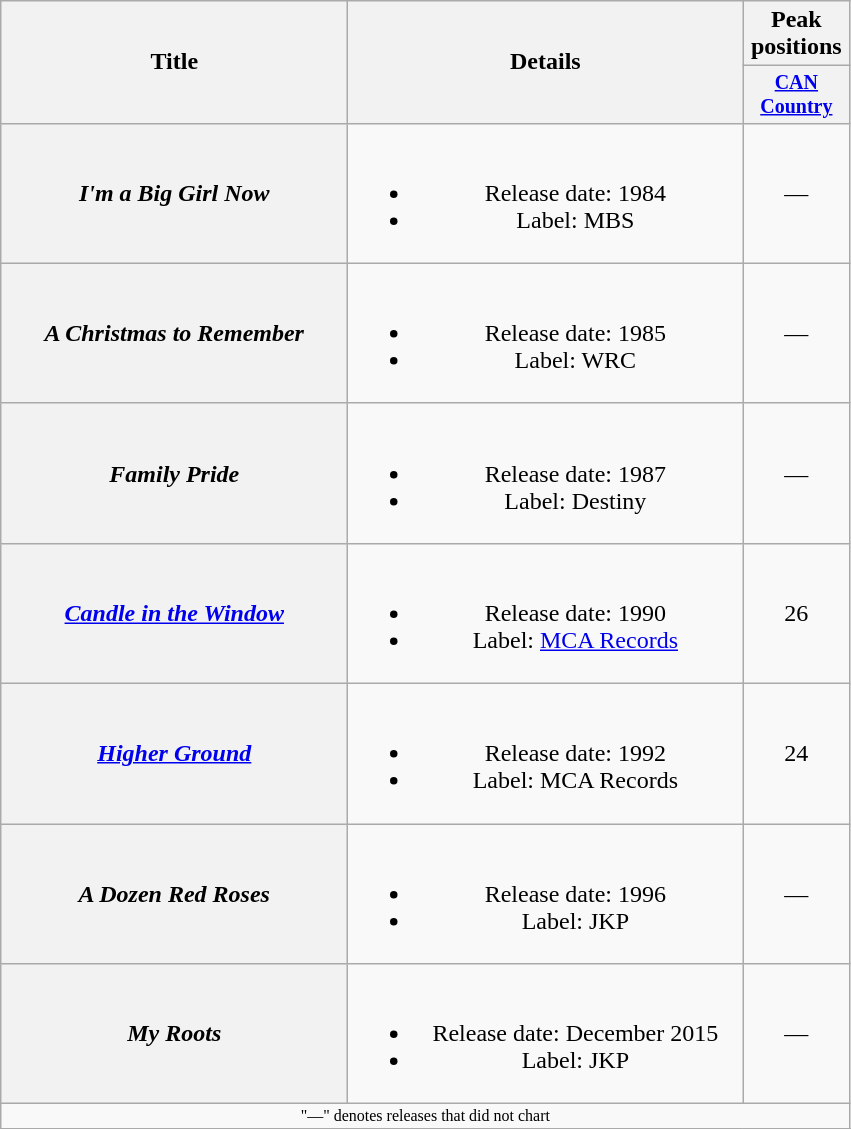<table class="wikitable plainrowheaders" style="text-align:center;">
<tr>
<th rowspan="2" style="width:14em;">Title</th>
<th rowspan="2" style="width:16em;">Details</th>
<th>Peak positions</th>
</tr>
<tr style="font-size:smaller;">
<th width="65"><a href='#'>CAN Country</a></th>
</tr>
<tr>
<th scope="row"><em>I'm a Big Girl Now</em></th>
<td><br><ul><li>Release date: 1984</li><li>Label: MBS</li></ul></td>
<td>—</td>
</tr>
<tr>
<th scope="row"><em>A Christmas to Remember</em></th>
<td><br><ul><li>Release date: 1985</li><li>Label: WRC</li></ul></td>
<td>—</td>
</tr>
<tr>
<th scope="row"><em>Family Pride</em></th>
<td><br><ul><li>Release date: 1987</li><li>Label: Destiny</li></ul></td>
<td>—</td>
</tr>
<tr>
<th scope="row"><em><a href='#'>Candle in the Window</a></em></th>
<td><br><ul><li>Release date: 1990</li><li>Label: <a href='#'>MCA Records</a></li></ul></td>
<td>26</td>
</tr>
<tr>
<th scope="row"><em><a href='#'>Higher Ground</a></em></th>
<td><br><ul><li>Release date: 1992</li><li>Label: MCA Records</li></ul></td>
<td>24</td>
</tr>
<tr>
<th scope="row"><em>A Dozen Red Roses</em></th>
<td><br><ul><li>Release date: 1996</li><li>Label: JKP</li></ul></td>
<td>—</td>
</tr>
<tr>
<th scope="row"><em>My Roots</em></th>
<td><br><ul><li>Release date: December 2015</li><li>Label: JKP</li></ul></td>
<td>—</td>
</tr>
<tr>
<td colspan="3" style="font-size:8pt">"—" denotes releases that did not chart</td>
</tr>
<tr>
</tr>
</table>
